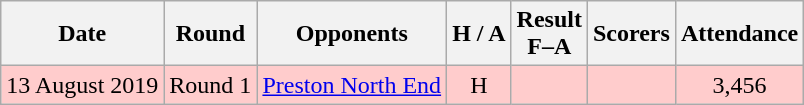<table class="wikitable" style="text-align:center">
<tr>
<th>Date</th>
<th>Round</th>
<th>Opponents</th>
<th>H / A</th>
<th>Result<br>F–A</th>
<th>Scorers</th>
<th>Attendance</th>
</tr>
<tr style="background:#fcc;">
<td>13 August 2019</td>
<td>Round 1</td>
<td><a href='#'>Preston North End</a></td>
<td>H</td>
<td></td>
<td></td>
<td>3,456</td>
</tr>
</table>
